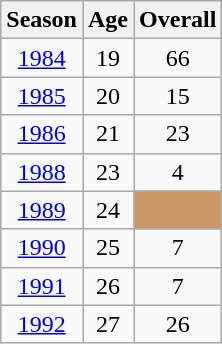<table class="wikitable" style="text-align: center;">
<tr>
<th scope="col">Season</th>
<th scope="col">Age</th>
<th scope="col">Overall</th>
</tr>
<tr>
<td><a href='#'>1984</a></td>
<td>19</td>
<td>66</td>
</tr>
<tr>
<td><a href='#'>1985</a></td>
<td>20</td>
<td>15</td>
</tr>
<tr>
<td><a href='#'>1986</a></td>
<td>21</td>
<td>23</td>
</tr>
<tr>
<td><a href='#'>1988</a></td>
<td>23</td>
<td>4</td>
</tr>
<tr>
<td><a href='#'>1989</a></td>
<td>24</td>
<td style="background-color: #C96;"></td>
</tr>
<tr>
<td><a href='#'>1990</a></td>
<td>25</td>
<td>7</td>
</tr>
<tr>
<td><a href='#'>1991</a></td>
<td>26</td>
<td>7</td>
</tr>
<tr>
<td><a href='#'>1992</a></td>
<td>27</td>
<td>26</td>
</tr>
</table>
